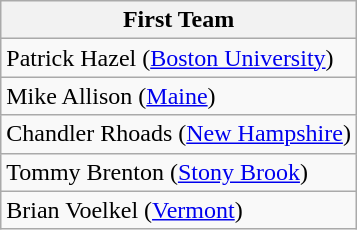<table class="wikitable">
<tr>
<th>First Team</th>
</tr>
<tr>
<td>Patrick Hazel (<a href='#'>Boston University</a>)</td>
</tr>
<tr>
<td>Mike Allison (<a href='#'>Maine</a>)</td>
</tr>
<tr>
<td>Chandler Rhoads (<a href='#'>New Hampshire</a>)</td>
</tr>
<tr>
<td>Tommy Brenton (<a href='#'>Stony Brook</a>)</td>
</tr>
<tr>
<td>Brian Voelkel (<a href='#'>Vermont</a>)</td>
</tr>
</table>
